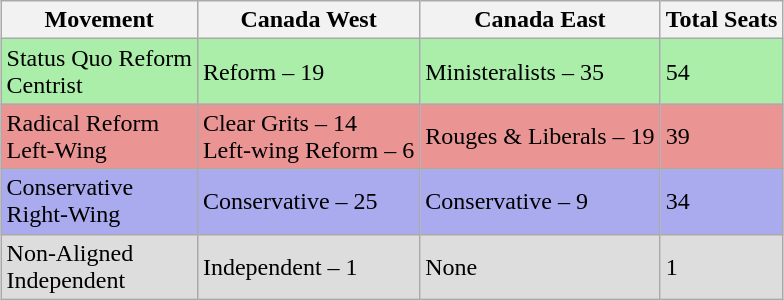<table class="wikitable" style="margin:auto;">
<tr>
<th bgcolor = #BBBBBB>Movement</th>
<th bgcolor = #BBBBBB>Canada West</th>
<th bgcolor = #BBBBBB>Canada East</th>
<th bgcolor = #BBBBBB>Total Seats</th>
</tr>
<tr>
<td bgcolor = #AAEEAA>Status Quo Reform<br>Centrist</td>
<td bgcolor = #AAEEAA>Reform – 19</td>
<td bgcolor = #AAEEAA>Ministeralists – 35</td>
<td bgcolor = #AAEEAA>54</td>
</tr>
<tr>
<td bgcolor = #EA9494>Radical Reform<br>Left-Wing</td>
<td bgcolor = #EA9494>Clear Grits – 14 <br> Left-wing Reform – 6</td>
<td bgcolor = #EA9494>Rouges & Liberals – 19</td>
<td bgcolor = #EA9494>39</td>
</tr>
<tr>
<td bgcolor = #AAAAEE>Conservative<br>Right-Wing</td>
<td bgcolor = #AAAAEE>Conservative – 25</td>
<td bgcolor = #AAAAEE>Conservative – 9</td>
<td bgcolor = #AAAAEE>34</td>
</tr>
<tr>
<td bgcolor = #DDDDDD>Non-Aligned<br>Independent</td>
<td bgcolor = #DDDDDD>Independent – 1</td>
<td bgcolor = #DDDDDD>None</td>
<td bgcolor = #DDDDDD>1</td>
</tr>
</table>
